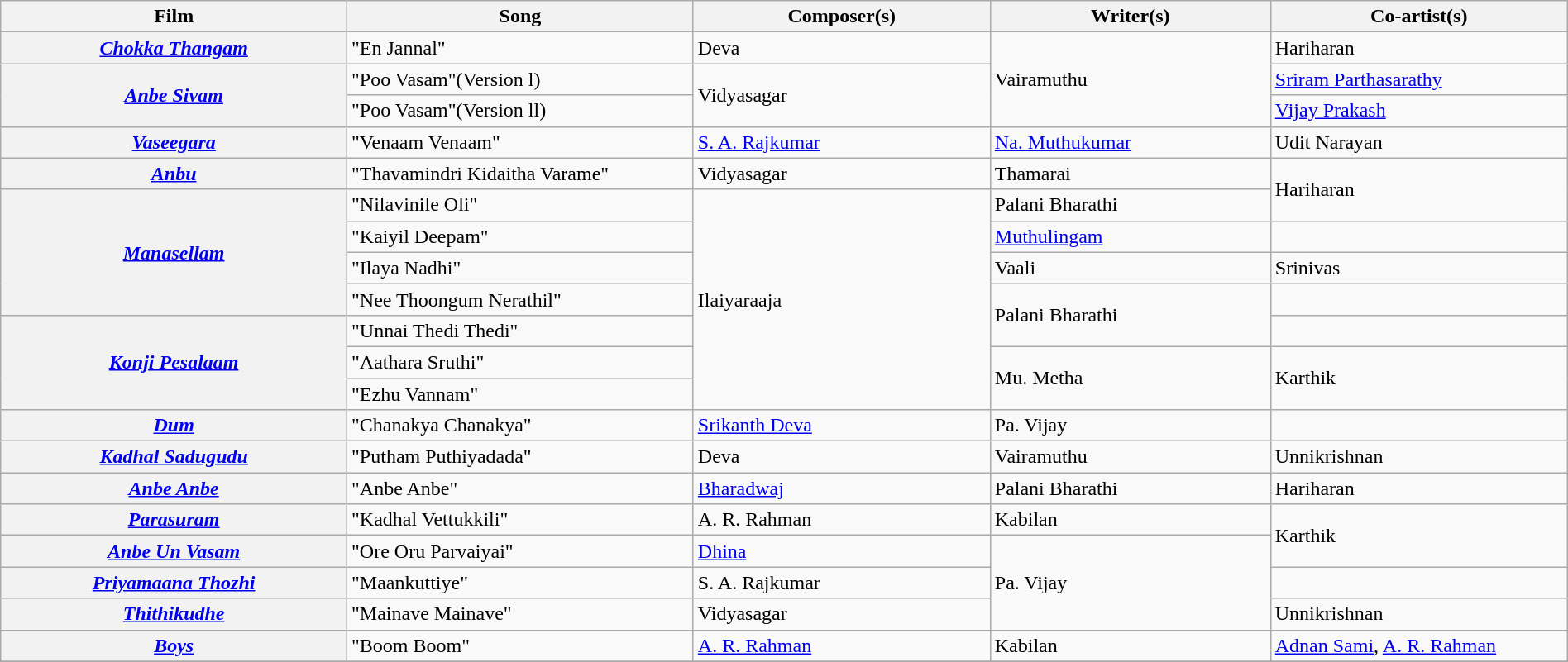<table class="wikitable plainrowheaders" width="100%" textcolor:#000;">
<tr>
<th scope="col" width=21%><strong>Film</strong></th>
<th scope="col" width=21%><strong>Song</strong></th>
<th scope="col" width=18%><strong>Composer(s)</strong></th>
<th scope="col" width=17%><strong>Writer(s)</strong></th>
<th scope="col" width=18%><strong>Co-artist(s)</strong></th>
</tr>
<tr>
<th><em><a href='#'>Chokka Thangam</a></em></th>
<td>"En Jannal"</td>
<td>Deva</td>
<td rowspan=3>Vairamuthu</td>
<td>Hariharan</td>
</tr>
<tr>
<th rowspan="2"><em><a href='#'>Anbe Sivam</a></em></th>
<td>"Poo Vasam"(Version l)</td>
<td rowspan="2">Vidyasagar</td>
<td><a href='#'>Sriram Parthasarathy</a></td>
</tr>
<tr>
<td>"Poo Vasam"(Version ll)</td>
<td><a href='#'>Vijay Prakash</a></td>
</tr>
<tr>
<th><em><a href='#'>Vaseegara</a></em></th>
<td>"Venaam Venaam"</td>
<td><a href='#'>S. A. Rajkumar</a></td>
<td><a href='#'>Na. Muthukumar</a></td>
<td>Udit Narayan</td>
</tr>
<tr>
<th><em><a href='#'>Anbu</a></em></th>
<td>"Thavamindri Kidaitha Varame"</td>
<td>Vidyasagar</td>
<td>Thamarai</td>
<td rowspan="2">Hariharan</td>
</tr>
<tr>
<th rowspan="4"><em><a href='#'>Manasellam</a></em></th>
<td>"Nilavinile Oli"</td>
<td rowspan="7">Ilaiyaraaja</td>
<td>Palani Bharathi</td>
</tr>
<tr>
<td>"Kaiyil Deepam"</td>
<td><a href='#'>Muthulingam</a></td>
</tr>
<tr>
<td>"Ilaya Nadhi"</td>
<td>Vaali</td>
<td>Srinivas</td>
</tr>
<tr>
<td>"Nee Thoongum Nerathil"</td>
<td rowspan="2">Palani Bharathi</td>
<td></td>
</tr>
<tr>
<th rowspan="3"><em><a href='#'>Konji Pesalaam</a></em></th>
<td>"Unnai Thedi Thedi"</td>
<td></td>
</tr>
<tr>
<td>"Aathara Sruthi"</td>
<td rowspan="2">Mu. Metha</td>
<td rowspan="2">Karthik</td>
</tr>
<tr>
<td>"Ezhu Vannam"</td>
</tr>
<tr>
<th><em><a href='#'>Dum</a></em></th>
<td>"Chanakya Chanakya"</td>
<td><a href='#'>Srikanth Deva</a></td>
<td>Pa. Vijay</td>
<td></td>
</tr>
<tr>
<th><em><a href='#'>Kadhal Sadugudu</a></em></th>
<td>"Putham Puthiyadada"</td>
<td>Deva</td>
<td>Vairamuthu</td>
<td>Unnikrishnan</td>
</tr>
<tr>
<th><em><a href='#'>Anbe Anbe</a></em></th>
<td>"Anbe Anbe"</td>
<td><a href='#'>Bharadwaj</a></td>
<td>Palani Bharathi</td>
<td>Hariharan</td>
</tr>
<tr>
<th><em><a href='#'>Parasuram</a></em></th>
<td>"Kadhal Vettukkili"</td>
<td>A. R. Rahman</td>
<td>Kabilan</td>
<td rowspan=2>Karthik</td>
</tr>
<tr>
<th><em><a href='#'>Anbe Un Vasam</a></em></th>
<td>"Ore Oru Parvaiyai"</td>
<td><a href='#'>Dhina</a></td>
<td rowspan=3>Pa. Vijay</td>
</tr>
<tr>
<th><em><a href='#'>Priyamaana Thozhi</a></em></th>
<td>"Maankuttiye"</td>
<td>S. A. Rajkumar</td>
<td></td>
</tr>
<tr>
<th><em><a href='#'>Thithikudhe</a></em></th>
<td>"Mainave Mainave"</td>
<td>Vidyasagar</td>
<td>Unnikrishnan</td>
</tr>
<tr>
<th><em><a href='#'>Boys</a></em></th>
<td>"Boom Boom"</td>
<td><a href='#'>A. R. Rahman</a></td>
<td>Kabilan</td>
<td><a href='#'>Adnan Sami</a>, <a href='#'>A. R. Rahman</a></td>
</tr>
<tr>
</tr>
</table>
